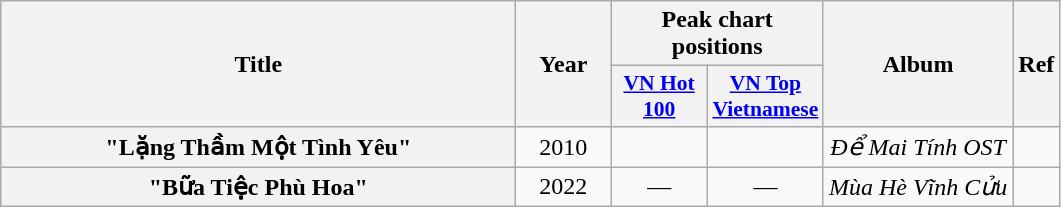<table class="wikitable plainrowheaders" style="text-align:center;">
<tr>
<th scope="col" style="width:21em;" rowspan="2">Title</th>
<th scope="col" style="width:3.5em;" rowspan="2">Year</th>
<th colspan="2">Peak chart positions</th>
<th rowspan="2">Album</th>
<th scope="col" class="unsortable" rowspan="2">Ref</th>
</tr>
<tr>
<th style="width:4em;font-size:90%;"><a href='#'>VN Hot 100</a></th>
<th style="width:4em;font-size:90%;"><a href='#'>VN Top Vietnamese</a></th>
</tr>
<tr>
<th scope="row">"Lặng Thầm Một Tình Yêu" </th>
<td>2010</td>
<td></td>
<td></td>
<td><em>Để Mai Tính OST</em></td>
<td><br></td>
</tr>
<tr>
<th scope="row">"Bữa Tiệc Phù Hoa" </th>
<td>2022</td>
<td>—</td>
<td>—</td>
<td><em>Mùa Hè Vĩnh Cửu</em></td>
<td></td>
</tr>
</table>
